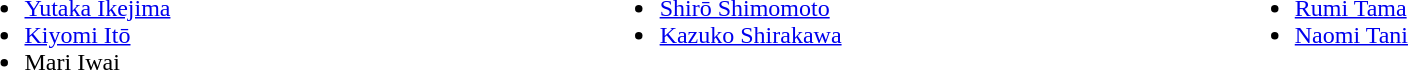<table>
<tr>
<td valign="top" width=33%><br><ul><li><a href='#'>Yutaka Ikejima</a></li><li><a href='#'>Kiyomi Itō</a></li><li>Mari Iwai</li></ul></td>
<td valign="top" width=22></td>
<td valign="top" width=33%><br><ul><li><a href='#'>Shirō Shimomoto</a></li><li><a href='#'>Kazuko Shirakawa</a></li></ul></td>
<td valign="top" width=22></td>
<td valign="top" width=33%><br><ul><li><a href='#'>Rumi Tama</a></li><li><a href='#'>Naomi Tani</a></li></ul></td>
</tr>
</table>
